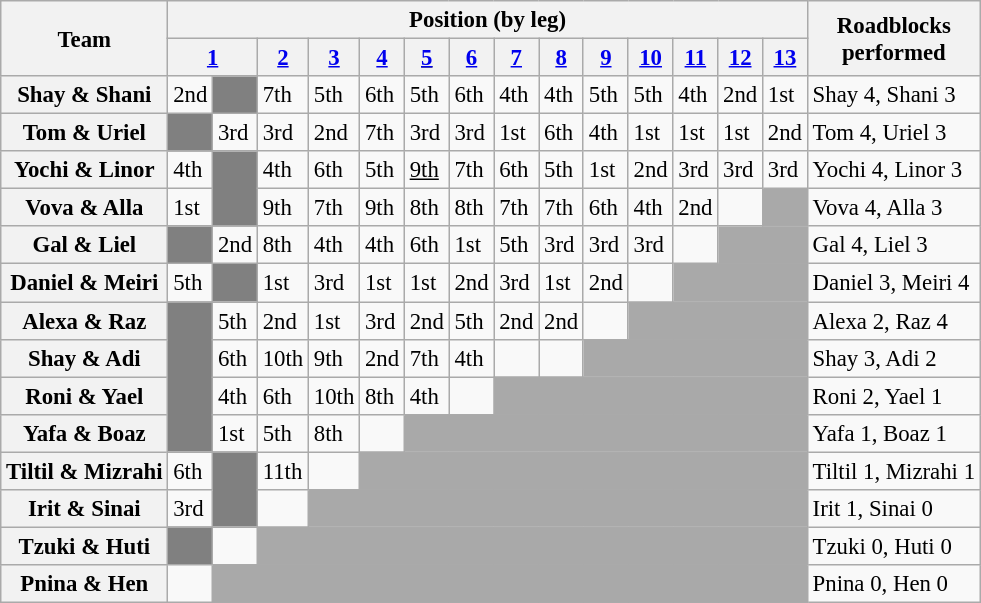<table class=wikitable style="white-space:nowrap; font-size:95%;">
<tr>
<th rowspan=2>Team</th>
<th colspan=14>Position (by leg)</th>
<th rowspan=2>Roadblocks<br>performed</th>
</tr>
<tr>
<th colspan=2><a href='#'>1</a></th>
<th><a href='#'>2</a></th>
<th><a href='#'>3</a></th>
<th><a href='#'>4</a></th>
<th><u><a href='#'>5</a></u></th>
<th><a href='#'>6</a></th>
<th><span></span><a href='#'>7</a><span></span></th>
<th><a href='#'>8</a></th>
<th><a href='#'>9</a></th>
<th><a href='#'>10</a></th>
<th><a href='#'>11</a></th>
<th><a href='#'>12</a></th>
<th><a href='#'>13</a></th>
</tr>
<tr>
<th>Shay & Shani</th>
<td>2nd</td>
<td bgcolor=gray></td>
<td>7th</td>
<td>5th</td>
<td>6th</td>
<td>5th</td>
<td>6th</td>
<td>4th</td>
<td>4th</td>
<td>5th</td>
<td>5th</td>
<td>4th</td>
<td>2nd</td>
<td>1st</td>
<td>Shay 4, Shani 3</td>
</tr>
<tr>
<th>Tom & Uriel</th>
<td bgcolor=gray></td>
<td>3rd</td>
<td>3rd</td>
<td>2nd</td>
<td>7th</td>
<td>3rd</td>
<td>3rd</td>
<td>1st</td>
<td>6th</td>
<td>4th</td>
<td>1st</td>
<td>1st</td>
<td>1st</td>
<td>2nd</td>
<td>Tom 4, Uriel 3</td>
</tr>
<tr>
<th>Yochi & Linor</th>
<td>4th</td>
<td rowspan="2" bgcolor=gray></td>
<td>4th</td>
<td>6th</td>
<td>5th</td>
<td><u>9th</u></td>
<td>7th</td>
<td>6th</td>
<td>5th</td>
<td>1st</td>
<td>2nd</td>
<td>3rd</td>
<td>3rd</td>
<td>3rd</td>
<td>Yochi 4, Linor 3</td>
</tr>
<tr>
<th>Vova & Alla</th>
<td>1st</td>
<td>9th</td>
<td>7th</td>
<td>9th</td>
<td>8th</td>
<td>8th</td>
<td>7th</td>
<td>7th</td>
<td>6th</td>
<td>4th</td>
<td>2nd</td>
<td></td>
<td colspan=1 bgcolor=darkgray></td>
<td>Vova 4, Alla 3</td>
</tr>
<tr>
<th>Gal & Liel</th>
<td bgcolor=gray></td>
<td>2nd</td>
<td>8th</td>
<td>4th</td>
<td>4th</td>
<td>6th</td>
<td>1st</td>
<td>5th</td>
<td>3rd</td>
<td>3rd</td>
<td>3rd</td>
<td></td>
<td colspan=2 bgcolor=darkgray></td>
<td>Gal 4, Liel 3</td>
</tr>
<tr>
<th>Daniel & Meiri</th>
<td>5th</td>
<td bgcolor=gray></td>
<td>1st</td>
<td>3rd</td>
<td>1st</td>
<td>1st</td>
<td>2nd</td>
<td>3rd</td>
<td>1st</td>
<td>2nd</td>
<td></td>
<td colspan=3 bgcolor=darkgray></td>
<td>Daniel 3, Meiri 4</td>
</tr>
<tr>
<th>Alexa & Raz</th>
<td rowspan="4" bgcolor=gray></td>
<td>5th</td>
<td>2nd</td>
<td>1st</td>
<td>3rd</td>
<td>2nd</td>
<td>5th</td>
<td>2nd</td>
<td>2nd</td>
<td></td>
<td colspan=4 bgcolor=darkgray></td>
<td>Alexa 2, Raz 4</td>
</tr>
<tr>
<th>Shay & Adi</th>
<td>6th</td>
<td>10th</td>
<td>9th</td>
<td>2nd</td>
<td>7th</td>
<td>4th</td>
<td></td>
<td></td>
<td colspan=5 bgcolor=darkgray></td>
<td>Shay 3, Adi 2</td>
</tr>
<tr>
<th>Roni & Yael</th>
<td>4th</td>
<td>6th</td>
<td>10th</td>
<td>8th</td>
<td>4th</td>
<td></td>
<td colspan=7 bgcolor=darkgray></td>
<td>Roni 2, Yael 1</td>
</tr>
<tr>
<th>Yafa & Boaz</th>
<td>1st</td>
<td>5th</td>
<td>8th</td>
<td></td>
<td colspan=9 bgcolor=darkgray></td>
<td>Yafa 1, Boaz 1</td>
</tr>
<tr>
<th>Tiltil & Mizrahi</th>
<td>6th</td>
<td rowspan="2" bgcolor=gray></td>
<td>11th</td>
<td></td>
<td colspan=10 bgcolor=darkgray></td>
<td>Tiltil 1, Mizrahi 1</td>
</tr>
<tr>
<th>Irit & Sinai</th>
<td>3rd</td>
<td></td>
<td colspan=11 bgcolor=darkgray></td>
<td>Irit 1, Sinai 0</td>
</tr>
<tr>
<th>Tzuki & Huti</th>
<td bgcolor=gray></td>
<td></td>
<td colspan=12 bgcolor=darkgray></td>
<td>Tzuki 0, Huti 0</td>
</tr>
<tr>
<th>Pnina & Hen</th>
<td></td>
<td colspan=13 bgcolor=darkgray></td>
<td>Pnina 0, Hen 0</td>
</tr>
</table>
